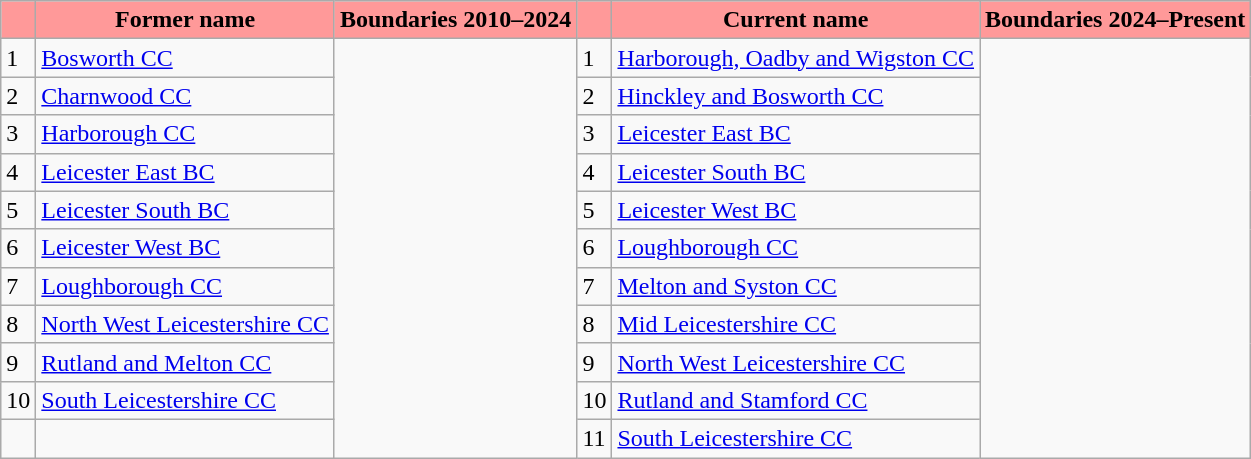<table class="wikitable">
<tr>
<th style="background-color:#ff9999"></th>
<th style="background-color:#ff9999">Former name</th>
<th style="background-color:#ff9999">Boundaries 2010–2024</th>
<th style="background-color:#ff9999"></th>
<th style="background-color:#ff9999">Current name</th>
<th style="background-color:#ff9999">Boundaries 2024–Present</th>
</tr>
<tr>
<td>1</td>
<td><a href='#'>Bosworth CC</a></td>
<td rowspan="11"></td>
<td>1</td>
<td><a href='#'>Harborough, Oadby and Wigston CC</a></td>
<td rowspan="11"></td>
</tr>
<tr>
<td>2</td>
<td><a href='#'>Charnwood CC</a></td>
<td>2</td>
<td><a href='#'>Hinckley and Bosworth CC</a></td>
</tr>
<tr>
<td>3</td>
<td><a href='#'>Harborough CC</a></td>
<td>3</td>
<td><a href='#'>Leicester East BC</a></td>
</tr>
<tr>
<td>4</td>
<td><a href='#'>Leicester East BC</a></td>
<td>4</td>
<td><a href='#'>Leicester South BC</a></td>
</tr>
<tr>
<td>5</td>
<td><a href='#'>Leicester South BC</a></td>
<td>5</td>
<td><a href='#'>Leicester West BC</a></td>
</tr>
<tr>
<td>6</td>
<td><a href='#'>Leicester West BC</a></td>
<td>6</td>
<td><a href='#'>Loughborough CC</a></td>
</tr>
<tr>
<td>7</td>
<td><a href='#'>Loughborough CC</a></td>
<td>7</td>
<td><a href='#'>Melton and Syston CC</a></td>
</tr>
<tr>
<td>8</td>
<td><a href='#'>North West Leicestershire CC</a></td>
<td>8</td>
<td><a href='#'>Mid Leicestershire CC</a></td>
</tr>
<tr>
<td>9</td>
<td><a href='#'>Rutland and Melton CC</a></td>
<td>9</td>
<td><a href='#'>North West Leicestershire CC</a></td>
</tr>
<tr>
<td>10</td>
<td><a href='#'>South Leicestershire CC</a></td>
<td>10</td>
<td><a href='#'>Rutland and Stamford CC</a></td>
</tr>
<tr>
<td></td>
<td></td>
<td>11</td>
<td><a href='#'>South Leicestershire CC</a></td>
</tr>
</table>
